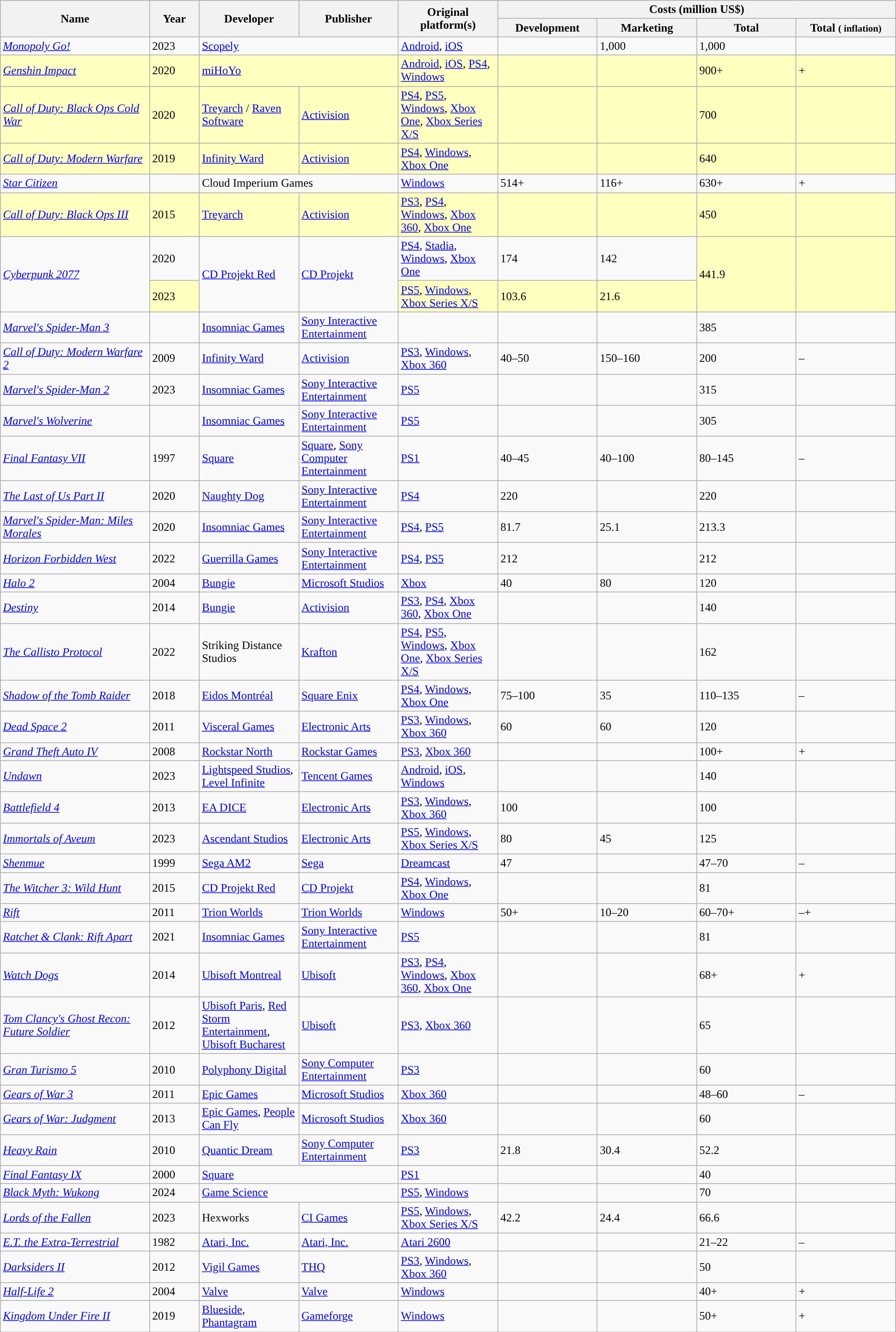<table class="wikitable sortable sticky-header-multi" width="auto">
<tr>
<th width="15%" rowspan="2">Name</th>
<th width="5%" rowspan="2">Year</th>
<th width="10%" rowspan="2">Developer</th>
<th width="10%" rowspan="2">Publisher</th>
<th width="10%" rowspan="2">Original platform(s)</th>
<th width="10%" colspan="4">Costs (million US$)</th>
</tr>
<tr>
<th data-sort-type="number" width="10%">Development</th>
<th data-sort-type="number" width="10%">Marketing</th>
<th data-sort-type="number" width="10%">Total</th>
<th data-sort-type="number" width="10%">Total <small>( inflation)</small></th>
</tr>
<tr>
<td><em><a href='#'>Monopoly Go!</a></em></td>
<td>2023</td>
<td colspan=2><a href='#'>Scopely</a></td>
<td><a href='#'>Android</a>, <a href='#'>iOS</a></td>
<td></td>
<td data-sort-value="1000">1,000</td>
<td data-sort-value="1000">1,000</td>
<td></td>
</tr>
<tr>
<td style="background:#FFFFBF;"><em><a href='#'>Genshin Impact</a></em></td>
<td style="background:#FFFFBF;">2020</td>
<td style="background:#FFFFBF;" colspan=2><a href='#'>miHoYo</a></td>
<td style="background:#FFFFBF;"><a href='#'>Android</a>, <a href='#'>iOS</a>, <a href='#'>PS4</a>, <a href='#'>Windows</a></td>
<td style="background:#FFFFBF;"></td>
<td style="background:#FFFFBF;"></td>
<td style="background:#FFFFBF;">900+</td>
<td style="background:#FFFFBF;">+</td>
</tr>
<tr>
<td style="background:#FFFFBF;"><em><a href='#'>Call of Duty: Black Ops Cold War</a></em></td>
<td style="background:#FFFFBF;">2020</td>
<td style="background:#FFFFBF;"><a href='#'>Treyarch</a> / <a href='#'>Raven Software</a></td>
<td style="background:#FFFFBF;"><a href='#'>Activision</a></td>
<td style="background:#FFFFBF;"><a href='#'>PS4</a>, <a href='#'>PS5</a>, <a href='#'>Windows</a>, <a href='#'>Xbox One</a>, <a href='#'>Xbox Series X/S</a></td>
<td style="background:#FFFFBF;"></td>
<td style="background:#FFFFBF;"></td>
<td style="background:#FFFFBF;">700</td>
<td style="background:#FFFFBF;"></td>
</tr>
<tr>
<td style="background:#FFFFBF;"><em><a href='#'>Call of Duty: Modern Warfare</a></em></td>
<td style="background:#FFFFBF;">2019</td>
<td style="background:#FFFFBF;"><a href='#'>Infinity Ward</a></td>
<td style="background:#FFFFBF;"><a href='#'>Activision</a></td>
<td style="background:#FFFFBF;"><a href='#'>PS4</a>, <a href='#'>Windows</a>, <a href='#'>Xbox One</a></td>
<td style="background:#FFFFBF;"></td>
<td style="background:#FFFFBF;"></td>
<td style="background:#FFFFBF;">640</td>
<td style="background:#FFFFBF;"></td>
</tr>
<tr>
<td><em><a href='#'>Star Citizen</a></em></td>
<td></td>
<td colspan=2>Cloud Imperium Games</td>
<td><a href='#'>Windows</a></td>
<td>514+</td>
<td>116+</td>
<td>630+</td>
<td>+</td>
</tr>
<tr>
<td style="background:#FFFFBF;"><em><a href='#'>Call of Duty: Black Ops III</a></em></td>
<td style="background:#FFFFBF;">2015</td>
<td style="background:#FFFFBF;"><a href='#'>Treyarch</a></td>
<td style="background:#FFFFBF;"><a href='#'>Activision</a></td>
<td style="background:#FFFFBF;"><a href='#'>PS3</a>, <a href='#'>PS4</a>, <a href='#'>Windows</a>, <a href='#'>Xbox 360</a>, <a href='#'>Xbox One</a></td>
<td style="background:#FFFFBF;"></td>
<td style="background:#FFFFBF;"></td>
<td style="background:#FFFFBF;">450</td>
<td style="background:#FFFFBF;"></td>
</tr>
<tr>
<td rowspan=2><em><a href='#'>Cyberpunk 2077</a></em></td>
<td>2020</td>
<td rowspan=2><a href='#'>CD Projekt Red</a></td>
<td rowspan=2><a href='#'>CD Projekt</a></td>
<td><a href='#'>PS4</a>, <a href='#'>Stadia</a>, <a href='#'>Windows</a>, <a href='#'>Xbox One</a></td>
<td>174</td>
<td>142</td>
<td style="background:#FFFFBF;" rowspan=2>441.9</td>
<td style="background:#FFFFBF;" rowspan=2></td>
</tr>
<tr>
<td style="background:#FFFFBF;">2023</td>
<td style="background:#FFFFBF;"><a href='#'>PS5</a>, <a href='#'>Windows</a>, <a href='#'>Xbox Series X/S</a></td>
<td style="background:#FFFFBF;">103.6</td>
<td style="background:#FFFFBF;">21.6</td>
</tr>
<tr>
<td><em><a href='#'>Marvel's Spider-Man 3</a></em></td>
<td></td>
<td><a href='#'>Insomniac Games</a></td>
<td><a href='#'>Sony Interactive Entertainment</a></td>
<td></td>
<td></td>
<td></td>
<td>385</td>
<td></td>
</tr>
<tr>
<td><em><a href='#'>Call of Duty: Modern Warfare 2</a></em></td>
<td>2009</td>
<td><a href='#'>Infinity Ward</a></td>
<td><a href='#'>Activision</a></td>
<td><a href='#'>PS3</a>, <a href='#'>Windows</a>, <a href='#'>Xbox 360</a></td>
<td>40–50</td>
<td>150–160</td>
<td>200</td>
<td>–</td>
</tr>
<tr>
<td><em><a href='#'>Marvel's Spider-Man&nbsp;2</a></em></td>
<td>2023</td>
<td><a href='#'>Insomniac Games</a></td>
<td><a href='#'>Sony Interactive Entertainment</a></td>
<td><a href='#'>PS5</a></td>
<td></td>
<td></td>
<td>315</td>
<td></td>
</tr>
<tr>
<td><em><a href='#'>Marvel's Wolverine</a></em></td>
<td></td>
<td><a href='#'>Insomniac Games</a></td>
<td><a href='#'>Sony Interactive Entertainment</a></td>
<td><a href='#'>PS5</a></td>
<td></td>
<td></td>
<td>305</td>
<td></td>
</tr>
<tr>
<td><em><a href='#'>Final Fantasy VII</a></em></td>
<td>1997</td>
<td><a href='#'>Square</a></td>
<td><a href='#'>Square</a>, <a href='#'>Sony Computer Entertainment</a></td>
<td><a href='#'>PS1</a></td>
<td>40–45</td>
<td>40–100</td>
<td>80–145</td>
<td>–</td>
</tr>
<tr>
<td><em><a href='#'>The Last of Us Part&nbsp;II</a></em></td>
<td>2020</td>
<td><a href='#'>Naughty Dog</a></td>
<td><a href='#'>Sony Interactive Entertainment</a></td>
<td><a href='#'>PS4</a></td>
<td>220</td>
<td></td>
<td>220</td>
<td></td>
</tr>
<tr>
<td><em><a href='#'>Marvel's Spider-Man: Miles Morales</a></em></td>
<td>2020</td>
<td><a href='#'>Insomniac Games</a></td>
<td><a href='#'>Sony Interactive Entertainment</a></td>
<td><a href='#'>PS4</a>, <a href='#'>PS5</a></td>
<td>81.7</td>
<td>25.1</td>
<td>213.3</td>
<td></td>
</tr>
<tr>
<td><em><a href='#'>Horizon Forbidden West</a></em></td>
<td>2022</td>
<td><a href='#'>Guerrilla Games</a></td>
<td><a href='#'>Sony Interactive Entertainment</a></td>
<td><a href='#'>PS4</a>, <a href='#'>PS5</a></td>
<td>212</td>
<td></td>
<td>212</td>
<td></td>
</tr>
<tr>
<td><em><a href='#'>Halo 2</a></em></td>
<td>2004</td>
<td><a href='#'>Bungie</a></td>
<td><a href='#'>Microsoft Studios</a></td>
<td><a href='#'>Xbox</a></td>
<td>40</td>
<td>80</td>
<td>120</td>
<td></td>
</tr>
<tr>
<td><em><a href='#'>Destiny</a></em></td>
<td>2014</td>
<td><a href='#'>Bungie</a></td>
<td><a href='#'>Activision</a></td>
<td><a href='#'>PS3</a>, <a href='#'>PS4</a>, <a href='#'>Xbox 360</a>, <a href='#'>Xbox One</a></td>
<td></td>
<td></td>
<td>140</td>
<td></td>
</tr>
<tr>
<td><em><a href='#'>The Callisto Protocol</a></em></td>
<td>2022</td>
<td>Striking Distance Studios</td>
<td><a href='#'>Krafton</a></td>
<td><a href='#'>PS4</a>, <a href='#'>PS5</a>, <a href='#'>Windows</a>, <a href='#'>Xbox One</a>, <a href='#'>Xbox Series X/S</a></td>
<td></td>
<td></td>
<td>162</td>
<td></td>
</tr>
<tr>
<td><em><a href='#'>Shadow of the Tomb Raider</a></em></td>
<td>2018</td>
<td><a href='#'>Eidos Montréal</a></td>
<td><a href='#'>Square Enix</a></td>
<td><a href='#'>PS4</a>, <a href='#'>Windows</a>, <a href='#'>Xbox One</a></td>
<td>75–100</td>
<td>35</td>
<td>110–135</td>
<td>–</td>
</tr>
<tr>
<td><em><a href='#'>Dead Space 2</a></em></td>
<td>2011</td>
<td><a href='#'>Visceral Games</a></td>
<td><a href='#'>Electronic Arts</a></td>
<td><a href='#'>PS3</a>, <a href='#'>Windows</a>, <a href='#'>Xbox 360</a></td>
<td>60</td>
<td>60</td>
<td>120</td>
<td></td>
</tr>
<tr>
<td><em><a href='#'>Grand Theft Auto IV</a></em></td>
<td>2008</td>
<td><a href='#'>Rockstar North</a></td>
<td><a href='#'>Rockstar Games</a></td>
<td><a href='#'>PS3</a>, <a href='#'>Xbox 360</a></td>
<td></td>
<td></td>
<td>100+</td>
<td>+</td>
</tr>
<tr>
<td><em><a href='#'>Undawn</a></em></td>
<td>2023</td>
<td><a href='#'>Lightspeed Studios</a>, <a href='#'>Level Infinite</a></td>
<td><a href='#'>Tencent Games</a></td>
<td><a href='#'>Android</a>, <a href='#'>iOS</a>, <a href='#'>Windows</a></td>
<td></td>
<td></td>
<td>140</td>
<td></td>
</tr>
<tr>
<td><em><a href='#'>Battlefield 4</a></em></td>
<td>2013</td>
<td><a href='#'>EA DICE</a></td>
<td><a href='#'>Electronic Arts</a></td>
<td><a href='#'>PS3</a>, <a href='#'>Windows</a>, <a href='#'>Xbox 360</a></td>
<td>100</td>
<td></td>
<td>100</td>
<td></td>
</tr>
<tr>
<td><em><a href='#'>Immortals of Aveum</a></em></td>
<td>2023</td>
<td><a href='#'>Ascendant Studios</a></td>
<td><a href='#'>Electronic Arts</a></td>
<td><a href='#'>PS5</a>, <a href='#'>Windows</a>, <a href='#'>Xbox Series X/S</a></td>
<td>80</td>
<td>45</td>
<td>125</td>
<td></td>
</tr>
<tr>
<td><em><a href='#'>Shenmue</a></em></td>
<td>1999</td>
<td><a href='#'>Sega AM2</a></td>
<td><a href='#'>Sega</a></td>
<td><a href='#'>Dreamcast</a></td>
<td>47</td>
<td></td>
<td>47–70</td>
<td>–</td>
</tr>
<tr>
<td><em><a href='#'>The Witcher 3: Wild Hunt</a></em></td>
<td>2015</td>
<td><a href='#'>CD Projekt Red</a></td>
<td><a href='#'>CD Projekt</a></td>
<td><a href='#'>PS4</a>, <a href='#'>Windows</a>, <a href='#'>Xbox One</a></td>
<td></td>
<td></td>
<td>81</td>
<td></td>
</tr>
<tr>
<td><em><a href='#'>Rift</a></em></td>
<td>2011</td>
<td><a href='#'>Trion Worlds</a></td>
<td><a href='#'>Trion Worlds</a></td>
<td><a href='#'>Windows</a></td>
<td>50+</td>
<td>10–20</td>
<td>60–70+</td>
<td>–+</td>
</tr>
<tr>
<td><em><a href='#'>Ratchet & Clank: Rift Apart</a></em></td>
<td>2021</td>
<td><a href='#'>Insomniac Games</a></td>
<td><a href='#'>Sony Interactive Entertainment</a></td>
<td><a href='#'>PS5</a></td>
<td></td>
<td></td>
<td>81</td>
<td></td>
</tr>
<tr>
<td><em><a href='#'>Watch Dogs</a></em></td>
<td>2014</td>
<td><a href='#'>Ubisoft Montreal</a></td>
<td><a href='#'>Ubisoft</a></td>
<td><a href='#'>PS3</a>, <a href='#'>PS4</a>, <a href='#'>Windows</a>, <a href='#'>Xbox 360</a>, <a href='#'>Xbox One</a></td>
<td></td>
<td></td>
<td>68+</td>
<td>+</td>
</tr>
<tr>
<td><em><a href='#'>Tom Clancy's Ghost Recon: Future Soldier</a></em></td>
<td>2012</td>
<td><a href='#'>Ubisoft Paris</a>, <a href='#'>Red Storm Entertainment</a>, <a href='#'>Ubisoft Bucharest</a></td>
<td><a href='#'>Ubisoft</a></td>
<td><a href='#'>PS3</a>, <a href='#'>Xbox 360</a></td>
<td></td>
<td></td>
<td>65</td>
<td></td>
</tr>
<tr>
<td><em><a href='#'>Gran Turismo 5</a></em></td>
<td>2010</td>
<td><a href='#'>Polyphony Digital</a></td>
<td><a href='#'>Sony Computer Entertainment</a></td>
<td><a href='#'>PS3</a></td>
<td></td>
<td></td>
<td>60</td>
<td></td>
</tr>
<tr>
<td><em><a href='#'>Gears of War 3</a></em></td>
<td>2011</td>
<td><a href='#'>Epic Games</a></td>
<td><a href='#'>Microsoft Studios</a></td>
<td><a href='#'>Xbox 360</a></td>
<td></td>
<td></td>
<td>48–60</td>
<td>–</td>
</tr>
<tr>
<td><em><a href='#'>Gears of War: Judgment</a></em></td>
<td>2013</td>
<td><a href='#'>Epic Games</a>, <a href='#'>People Can Fly</a></td>
<td><a href='#'>Microsoft Studios</a></td>
<td><a href='#'>Xbox 360</a></td>
<td></td>
<td></td>
<td>60</td>
<td></td>
</tr>
<tr>
<td><em><a href='#'>Heavy Rain</a></em></td>
<td>2010</td>
<td><a href='#'>Quantic Dream</a></td>
<td><a href='#'>Sony Computer Entertainment</a></td>
<td><a href='#'>PS3</a></td>
<td>21.8</td>
<td>30.4</td>
<td>52.2</td>
<td></td>
</tr>
<tr>
<td><em><a href='#'>Final Fantasy IX</a></em></td>
<td>2000</td>
<td colspan=2><a href='#'>Square</a></td>
<td><a href='#'>PS1</a></td>
<td></td>
<td></td>
<td>40</td>
<td></td>
</tr>
<tr>
<td><em><a href='#'>Black Myth: Wukong</a></em></td>
<td>2024</td>
<td colspan=2><a href='#'>Game Science</a></td>
<td><a href='#'>PS5</a>, <a href='#'>Windows</a></td>
<td></td>
<td></td>
<td>70</td>
<td></td>
</tr>
<tr>
<td><em><a href='#'>Lords of the Fallen</a></em></td>
<td>2023</td>
<td>Hexworks</td>
<td><a href='#'>CI Games</a></td>
<td><a href='#'>PS5</a>, <a href='#'>Windows</a>, <a href='#'>Xbox Series X/S</a></td>
<td>42.2</td>
<td>24.4</td>
<td>66.6</td>
<td></td>
</tr>
<tr>
<td><em><a href='#'>E.T. the Extra-Terrestrial</a></em></td>
<td>1982</td>
<td><a href='#'>Atari, Inc.</a></td>
<td><a href='#'>Atari, Inc.</a></td>
<td><a href='#'>Atari 2600</a></td>
<td></td>
<td></td>
<td>21–22</td>
<td>–</td>
</tr>
<tr>
<td><em><a href='#'>Darksiders II</a></em></td>
<td>2012</td>
<td><a href='#'>Vigil Games</a></td>
<td><a href='#'>THQ</a></td>
<td><a href='#'>PS3</a>, <a href='#'>Windows</a>, <a href='#'>Xbox 360</a></td>
<td></td>
<td></td>
<td>50</td>
<td></td>
</tr>
<tr>
<td><em><a href='#'>Half-Life 2</a></em></td>
<td>2004</td>
<td><a href='#'>Valve</a></td>
<td><a href='#'>Valve</a></td>
<td><a href='#'>Windows</a></td>
<td></td>
<td></td>
<td>40+</td>
<td>+</td>
</tr>
<tr>
<td><em><a href='#'>Kingdom Under Fire&nbsp;II</a></em></td>
<td>2019</td>
<td><a href='#'>Blueside</a>, <a href='#'>Phantagram</a></td>
<td><a href='#'>Gameforge</a></td>
<td><a href='#'>Windows</a></td>
<td></td>
<td></td>
<td>50+</td>
<td>+</td>
</tr>
</table>
